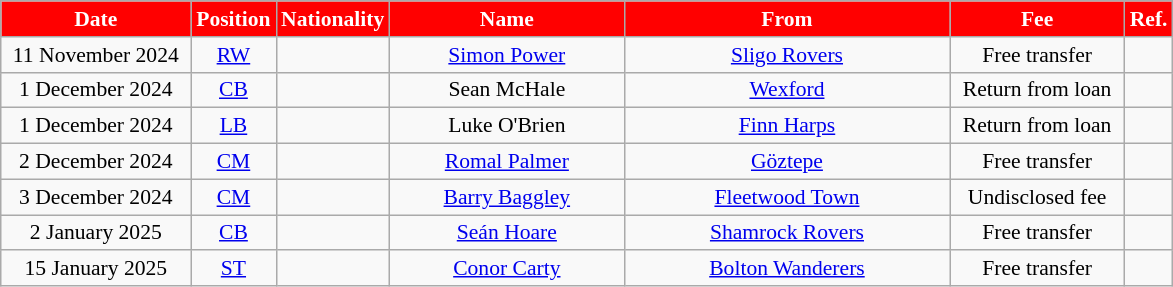<table class="wikitable"  style="text-align:center; font-size:90%; ">
<tr>
<th style="background:red; color:#FFFFFF; width:120px;">Date</th>
<th style="background:red; color:#FFFFFF; width:50px;">Position</th>
<th style="background:red; color:#FFFFFF; width:50px;">Nationality</th>
<th style="background:red; color:#FFFFFF; width:150px;">Name</th>
<th style="background:red; color:#FFFFFF; width:210px;">From</th>
<th style="background:red; color:#FFFFFF; width:110px;">Fee</th>
<th style="background:red; color:#FFFFFF; width:25px;">Ref.</th>
</tr>
<tr>
<td>11 November 2024</td>
<td><a href='#'>RW</a></td>
<td></td>
<td><a href='#'>Simon Power</a></td>
<td> <a href='#'>Sligo Rovers</a></td>
<td>Free transfer</td>
<td></td>
</tr>
<tr>
<td>1 December 2024</td>
<td><a href='#'>CB</a></td>
<td></td>
<td>Sean McHale</td>
<td> <a href='#'>Wexford</a></td>
<td>Return from loan</td>
<td></td>
</tr>
<tr>
<td>1 December 2024</td>
<td><a href='#'>LB</a></td>
<td></td>
<td>Luke O'Brien</td>
<td> <a href='#'>Finn Harps</a></td>
<td>Return from loan</td>
<td></td>
</tr>
<tr>
<td>2 December 2024</td>
<td><a href='#'>CM</a></td>
<td></td>
<td><a href='#'>Romal Palmer</a></td>
<td> <a href='#'>Göztepe</a></td>
<td>Free transfer</td>
<td></td>
</tr>
<tr>
<td>3 December 2024</td>
<td><a href='#'>CM</a></td>
<td></td>
<td><a href='#'>Barry Baggley</a></td>
<td> <a href='#'>Fleetwood Town</a></td>
<td>Undisclosed fee</td>
<td></td>
</tr>
<tr>
<td>2 January 2025</td>
<td><a href='#'>CB</a></td>
<td></td>
<td><a href='#'>Seán Hoare</a></td>
<td> <a href='#'>Shamrock Rovers</a></td>
<td>Free transfer</td>
<td></td>
</tr>
<tr>
<td>15 January 2025</td>
<td><a href='#'>ST</a></td>
<td></td>
<td><a href='#'>Conor Carty</a></td>
<td> <a href='#'>Bolton Wanderers</a></td>
<td>Free transfer</td>
<td></td>
</tr>
</table>
